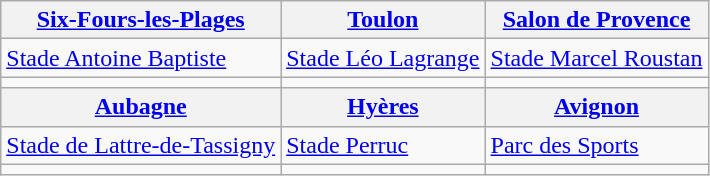<table class="wikitable">
<tr>
<th><a href='#'>Six-Fours-les-Plages</a></th>
<th><a href='#'>Toulon</a></th>
<th><a href='#'>Salon de Provence</a></th>
</tr>
<tr>
<td><a href='#'>Stade Antoine Baptiste</a></td>
<td><a href='#'>Stade Léo Lagrange</a></td>
<td><a href='#'>Stade Marcel Roustan</a></td>
</tr>
<tr>
<td></td>
<td></td>
<td></td>
</tr>
<tr>
<th><a href='#'>Aubagne</a></th>
<th><a href='#'>Hyères</a></th>
<th><a href='#'>Avignon</a></th>
</tr>
<tr>
<td><a href='#'>Stade de Lattre-de-Tassigny</a></td>
<td><a href='#'>Stade Perruc</a></td>
<td><a href='#'>Parc des Sports</a></td>
</tr>
<tr>
<td></td>
<td></td>
<td></td>
</tr>
</table>
